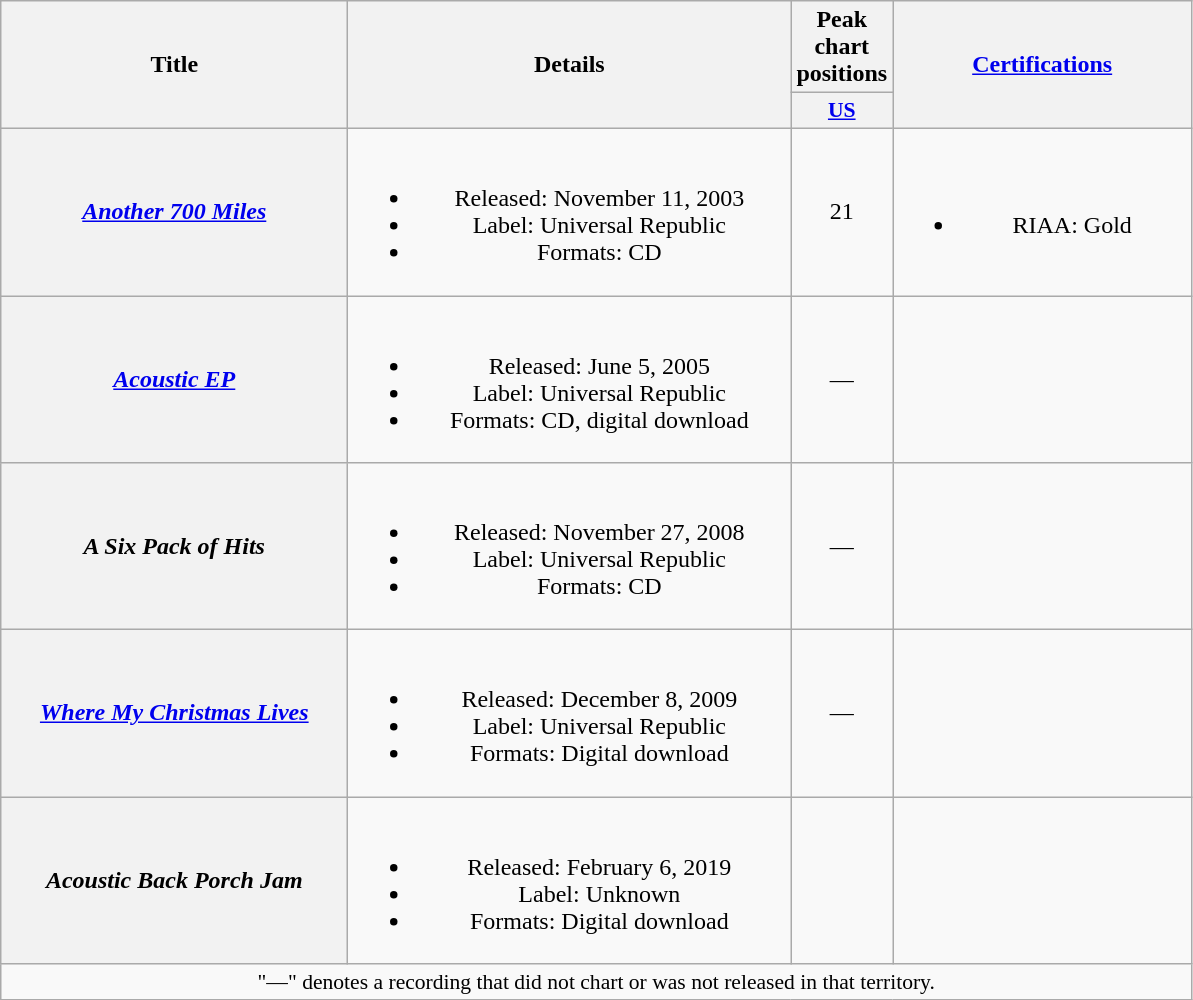<table class="wikitable plainrowheaders" style="text-align:center;">
<tr>
<th scope="col" rowspan="2" style="width:14em;">Title</th>
<th scope="col" rowspan="2" style="width:18em;">Details</th>
<th scope="col">Peak chart positions</th>
<th scope="col" rowspan="2" style="width:12em;"><a href='#'>Certifications</a></th>
</tr>
<tr>
<th scope="col" style="width:2.5em;font-size:90%;"><a href='#'>US</a><br></th>
</tr>
<tr>
<th scope="row"><em><a href='#'>Another 700 Miles</a></em></th>
<td><br><ul><li>Released: November 11, 2003</li><li>Label: Universal Republic</li><li>Formats: CD</li></ul></td>
<td>21</td>
<td><br><ul><li>RIAA: Gold</li></ul></td>
</tr>
<tr>
<th scope="row"><em><a href='#'>Acoustic EP</a></em></th>
<td><br><ul><li>Released: June 5, 2005</li><li>Label: Universal Republic</li><li>Formats: CD, digital download</li></ul></td>
<td>—</td>
<td></td>
</tr>
<tr>
<th scope="row"><em>A Six Pack of Hits</em></th>
<td><br><ul><li>Released: November 27, 2008</li><li>Label: Universal Republic</li><li>Formats: CD</li></ul></td>
<td>—</td>
<td></td>
</tr>
<tr>
<th scope="row"><em><a href='#'>Where My Christmas Lives</a></em></th>
<td><br><ul><li>Released: December 8, 2009</li><li>Label: Universal Republic</li><li>Formats: Digital download</li></ul></td>
<td>—</td>
<td></td>
</tr>
<tr>
<th scope="row"><em>Acoustic Back Porch Jam</em></th>
<td><br><ul><li>Released: February 6, 2019</li><li>Label: Unknown</li><li>Formats: Digital download</li></ul></td>
<td></td>
<td></td>
</tr>
<tr>
<td colspan="6" style="font-size:90%">"—" denotes a recording that did not chart or was not released in that territory.</td>
</tr>
</table>
